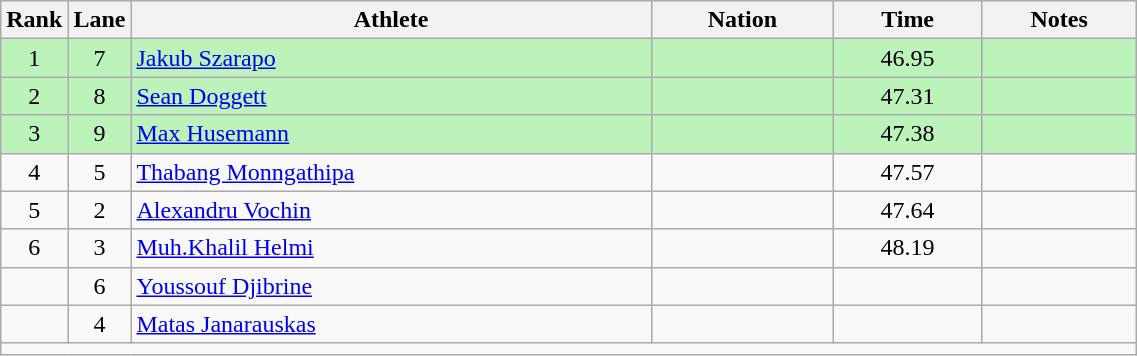<table class="wikitable sortable" style="text-align:center;width: 60%;">
<tr>
<th scope="col" style="width: 10px;">Rank</th>
<th scope="col" style="width: 10px;">Lane</th>
<th scope="col">Athlete</th>
<th scope="col">Nation</th>
<th scope="col">Time</th>
<th scope="col">Notes</th>
</tr>
<tr bgcolor=bbf3bb>
<td>1</td>
<td>7</td>
<td align=left><a href='#'>Jakub Szarapo</a></td>
<td align=left></td>
<td>46.95</td>
<td></td>
</tr>
<tr bgcolor=bbf3bb>
<td>2</td>
<td>8</td>
<td align=left><a href='#'>Sean Doggett</a></td>
<td align=left></td>
<td>47.31</td>
<td></td>
</tr>
<tr bgcolor=bbf3bb>
<td>3</td>
<td>9</td>
<td align=left><a href='#'>Max Husemann</a></td>
<td align=left></td>
<td>47.38</td>
<td></td>
</tr>
<tr>
<td>4</td>
<td>5</td>
<td align=left><a href='#'>Thabang Monngathipa</a></td>
<td align=left></td>
<td>47.57</td>
<td></td>
</tr>
<tr>
<td>5</td>
<td>2</td>
<td align=left><a href='#'>Alexandru Vochin</a></td>
<td align=left></td>
<td>47.64</td>
<td></td>
</tr>
<tr>
<td>6</td>
<td>3</td>
<td align=left><a href='#'>Muh.Khalil Helmi</a></td>
<td align=left></td>
<td>48.19</td>
<td></td>
</tr>
<tr>
<td></td>
<td>6</td>
<td align=left><a href='#'>Youssouf Djibrine</a></td>
<td align=left></td>
<td></td>
<td></td>
</tr>
<tr>
<td></td>
<td>4</td>
<td align=left><a href='#'>Matas Janarauskas</a></td>
<td align=left></td>
<td></td>
<td></td>
</tr>
<tr class="sortbottom">
<td colspan="6"></td>
</tr>
</table>
